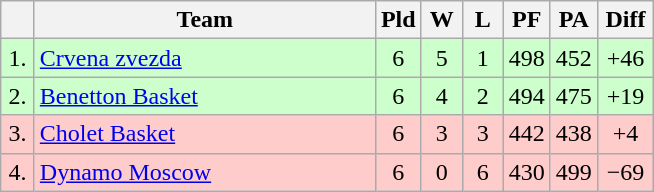<table class="wikitable" style="text-align:center">
<tr>
<th width=15></th>
<th width=220>Team</th>
<th width=20>Pld</th>
<th width=20>W</th>
<th width=20>L</th>
<th width=20>PF</th>
<th width=20>PA</th>
<th width=30>Diff</th>
</tr>
<tr style="background: #ccffcc;">
<td>1.</td>
<td align=left> <a href='#'>Crvena zvezda</a></td>
<td>6</td>
<td>5</td>
<td>1</td>
<td>498</td>
<td>452</td>
<td>+46</td>
</tr>
<tr style="background: #ccffcc;">
<td>2.</td>
<td align=left> <a href='#'>Benetton Basket</a></td>
<td>6</td>
<td>4</td>
<td>2</td>
<td>494</td>
<td>475</td>
<td>+19</td>
</tr>
<tr style="background: #ffcccc;">
<td>3.</td>
<td align=left> <a href='#'>Cholet Basket</a></td>
<td>6</td>
<td>3</td>
<td>3</td>
<td>442</td>
<td>438</td>
<td>+4</td>
</tr>
<tr style="background: #ffcccc;">
<td>4.</td>
<td align=left> <a href='#'>Dynamo Moscow</a></td>
<td>6</td>
<td>0</td>
<td>6</td>
<td>430</td>
<td>499</td>
<td>−69</td>
</tr>
</table>
